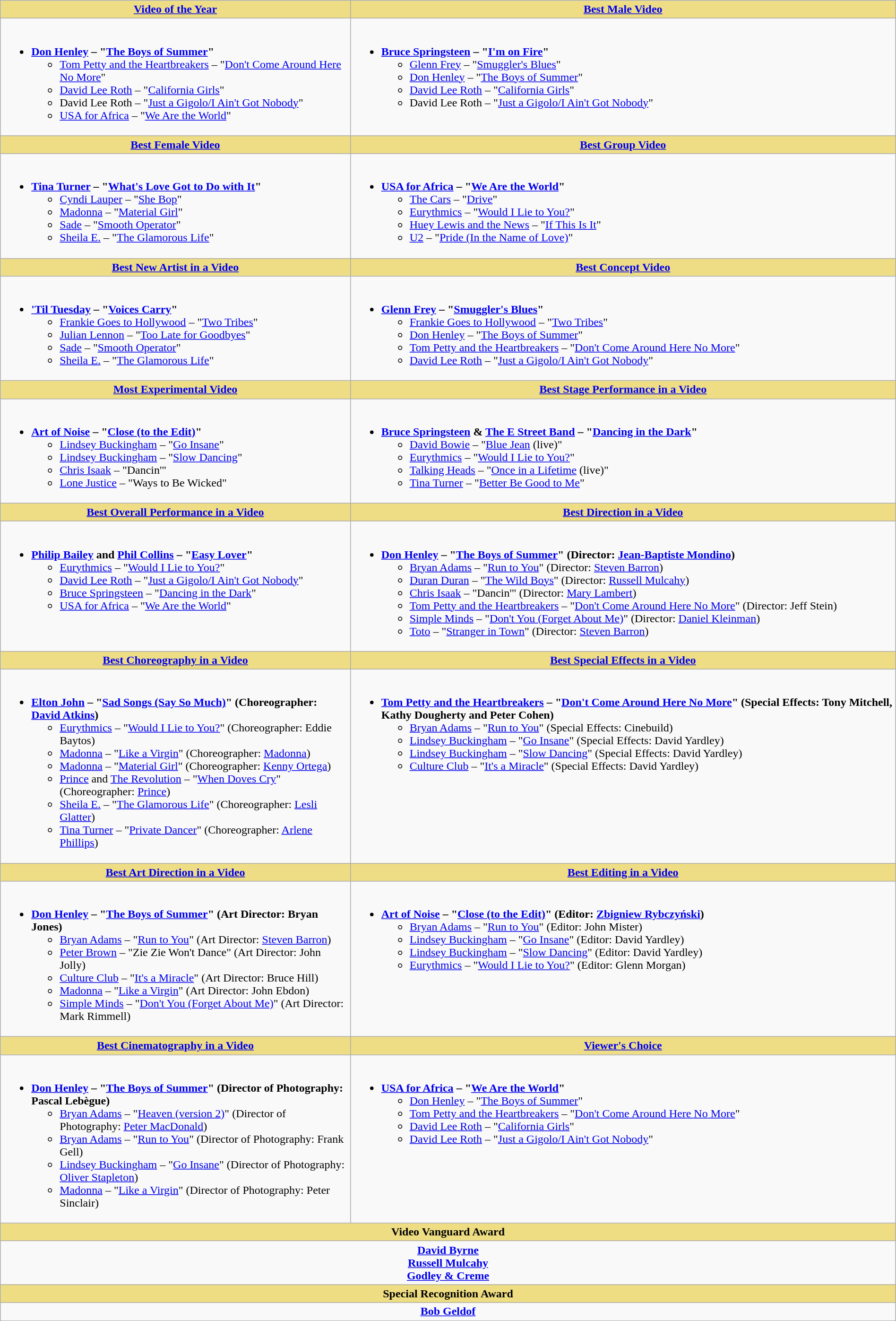<table class="wikitable" style="width:100%">
<tr>
<th style="background:#EEDD85; width=50%"><a href='#'>Video of the Year</a></th>
<th style="background:#EEDD85; width=50%"><a href='#'>Best Male Video</a></th>
</tr>
<tr>
<td valign="top"><br><ul><li><strong><a href='#'>Don Henley</a> – "<a href='#'>The Boys of Summer</a>"</strong><ul><li><a href='#'>Tom Petty and the Heartbreakers</a> – "<a href='#'>Don't Come Around Here No More</a>"</li><li><a href='#'>David Lee Roth</a> – "<a href='#'>California Girls</a>"</li><li>David Lee Roth – "<a href='#'>Just a Gigolo/I Ain't Got Nobody</a>"</li><li><a href='#'>USA for Africa</a> – "<a href='#'>We Are the World</a>"</li></ul></li></ul></td>
<td valign="top"><br><ul><li><strong><a href='#'>Bruce Springsteen</a> – "<a href='#'>I'm on Fire</a>"</strong><ul><li><a href='#'>Glenn Frey</a> – "<a href='#'>Smuggler's Blues</a>"</li><li><a href='#'>Don Henley</a> – "<a href='#'>The Boys of Summer</a>"</li><li><a href='#'>David Lee Roth</a> – "<a href='#'>California Girls</a>"</li><li>David Lee Roth – "<a href='#'>Just a Gigolo/I Ain't Got Nobody</a>"</li></ul></li></ul></td>
</tr>
<tr>
<th style="background:#EEDD85; width=50%"><a href='#'>Best Female Video</a></th>
<th style="background:#EEDD85; width=50%"><a href='#'>Best Group Video</a></th>
</tr>
<tr>
<td valign="top"><br><ul><li><strong><a href='#'>Tina Turner</a> – "<a href='#'>What's Love Got to Do with It</a>"</strong><ul><li><a href='#'>Cyndi Lauper</a> – "<a href='#'>She Bop</a>"</li><li><a href='#'>Madonna</a> – "<a href='#'>Material Girl</a>"</li><li><a href='#'>Sade</a> – "<a href='#'>Smooth Operator</a>"</li><li><a href='#'>Sheila E.</a> – "<a href='#'>The Glamorous Life</a>"</li></ul></li></ul></td>
<td valign="top"><br><ul><li><strong><a href='#'>USA for Africa</a> – "<a href='#'>We Are the World</a>"</strong><ul><li><a href='#'>The Cars</a> – "<a href='#'>Drive</a>"</li><li><a href='#'>Eurythmics</a> – "<a href='#'>Would I Lie to You?</a>"</li><li><a href='#'>Huey Lewis and the News</a> – "<a href='#'>If This Is It</a>"</li><li><a href='#'>U2</a> – "<a href='#'>Pride (In the Name of Love)</a>"</li></ul></li></ul></td>
</tr>
<tr>
<th style="background:#EEDD85; width=50%"><a href='#'>Best New Artist in a Video</a></th>
<th style="background:#EEDD85; width=50%"><a href='#'>Best Concept Video</a></th>
</tr>
<tr>
<td valign="top"><br><ul><li><strong><a href='#'>'Til Tuesday</a> – "<a href='#'>Voices Carry</a>"</strong><ul><li><a href='#'>Frankie Goes to Hollywood</a> – "<a href='#'>Two Tribes</a>"</li><li><a href='#'>Julian Lennon</a> – "<a href='#'>Too Late for Goodbyes</a>"</li><li><a href='#'>Sade</a> – "<a href='#'>Smooth Operator</a>"</li><li><a href='#'>Sheila E.</a> – "<a href='#'>The Glamorous Life</a>"</li></ul></li></ul></td>
<td valign="top"><br><ul><li><strong><a href='#'>Glenn Frey</a> – "<a href='#'>Smuggler's Blues</a>"</strong><ul><li><a href='#'>Frankie Goes to Hollywood</a> – "<a href='#'>Two Tribes</a>"</li><li><a href='#'>Don Henley</a> – "<a href='#'>The Boys of Summer</a>"</li><li><a href='#'>Tom Petty and the Heartbreakers</a> – "<a href='#'>Don't Come Around Here No More</a>"</li><li><a href='#'>David Lee Roth</a> – "<a href='#'>Just a Gigolo/I Ain't Got Nobody</a>"</li></ul></li></ul></td>
</tr>
<tr>
<th style="background:#EEDD85; width=50%"><a href='#'>Most Experimental Video</a></th>
<th style="background:#EEDD85; width=50%"><a href='#'>Best Stage Performance in a Video</a></th>
</tr>
<tr>
<td valign="top"><br><ul><li><strong><a href='#'>Art of Noise</a> – "<a href='#'>Close (to the Edit)</a>"</strong><ul><li><a href='#'>Lindsey Buckingham</a> – "<a href='#'>Go Insane</a>"</li><li><a href='#'>Lindsey Buckingham</a> – "<a href='#'>Slow Dancing</a>"</li><li><a href='#'>Chris Isaak</a> – "Dancin'"</li><li><a href='#'>Lone Justice</a> – "Ways to Be Wicked"</li></ul></li></ul></td>
<td valign="top"><br><ul><li><strong><a href='#'>Bruce Springsteen</a> & <a href='#'>The E Street Band</a> – "<a href='#'>Dancing in the Dark</a>"</strong><ul><li><a href='#'>David Bowie</a> – "<a href='#'>Blue Jean</a> (live)"</li><li><a href='#'>Eurythmics</a> – "<a href='#'>Would I Lie to You?</a>"</li><li><a href='#'>Talking Heads</a> – "<a href='#'>Once in a Lifetime</a> (live)"</li><li><a href='#'>Tina Turner</a> – "<a href='#'>Better Be Good to Me</a>"</li></ul></li></ul></td>
</tr>
<tr>
<th style="background:#EEDD85; width=50%"><a href='#'>Best Overall Performance in a Video</a></th>
<th style="background:#EEDD85; width=50%"><a href='#'>Best Direction in a Video</a></th>
</tr>
<tr>
<td valign="top"><br><ul><li><strong><a href='#'>Philip Bailey</a> and <a href='#'>Phil Collins</a> – "<a href='#'>Easy Lover</a>"</strong><ul><li><a href='#'>Eurythmics</a> – "<a href='#'>Would I Lie to You?</a>"</li><li><a href='#'>David Lee Roth</a> – "<a href='#'>Just a Gigolo/I Ain't Got Nobody</a>"</li><li><a href='#'>Bruce Springsteen</a> – "<a href='#'>Dancing in the Dark</a>"</li><li><a href='#'>USA for Africa</a> – "<a href='#'>We Are the World</a>"</li></ul></li></ul></td>
<td valign="top"><br><ul><li><strong><a href='#'>Don Henley</a> – "<a href='#'>The Boys of Summer</a>" (Director: <a href='#'>Jean-Baptiste Mondino</a>)</strong><ul><li><a href='#'>Bryan Adams</a> – "<a href='#'>Run to You</a>" (Director: <a href='#'>Steven Barron</a>)</li><li><a href='#'>Duran Duran</a> – "<a href='#'>The Wild Boys</a>" (Director: <a href='#'>Russell Mulcahy</a>)</li><li><a href='#'>Chris Isaak</a> – "Dancin'" (Director: <a href='#'>Mary Lambert</a>)</li><li><a href='#'>Tom Petty and the Heartbreakers</a> – "<a href='#'>Don't Come Around Here No More</a>" (Director: Jeff Stein)</li><li><a href='#'>Simple Minds</a> – "<a href='#'>Don't You (Forget About Me)</a>" (Director: <a href='#'>Daniel Kleinman</a>)</li><li><a href='#'>Toto</a> – "<a href='#'>Stranger in Town</a>" (Director: <a href='#'>Steven Barron</a>)</li></ul></li></ul></td>
</tr>
<tr>
<th style="background:#EEDD85; width=50%"><a href='#'>Best Choreography in a Video</a></th>
<th style="background:#EEDD85; width=50%"><a href='#'>Best Special Effects in a Video</a></th>
</tr>
<tr>
<td valign="top"><br><ul><li><strong><a href='#'>Elton John</a> – "<a href='#'>Sad Songs (Say So Much)</a>" (Choreographer: <a href='#'>David Atkins</a>)</strong><ul><li><a href='#'>Eurythmics</a> – "<a href='#'>Would I Lie to You?</a>" (Choreographer: Eddie Baytos)</li><li><a href='#'>Madonna</a> – "<a href='#'>Like a Virgin</a>" (Choreographer: <a href='#'>Madonna</a>)</li><li><a href='#'>Madonna</a> – "<a href='#'>Material Girl</a>" (Choreographer: <a href='#'>Kenny Ortega</a>)</li><li><a href='#'>Prince</a> and <a href='#'>The Revolution</a> – "<a href='#'>When Doves Cry</a>" (Choreographer: <a href='#'>Prince</a>)</li><li><a href='#'>Sheila E.</a> – "<a href='#'>The Glamorous Life</a>" (Choreographer: <a href='#'>Lesli Glatter</a>)</li><li><a href='#'>Tina Turner</a> – "<a href='#'>Private Dancer</a>" (Choreographer: <a href='#'>Arlene Phillips</a>)</li></ul></li></ul></td>
<td valign="top"><br><ul><li><strong><a href='#'>Tom Petty and the Heartbreakers</a> – "<a href='#'>Don't Come Around Here No More</a>" (Special Effects: Tony Mitchell, Kathy Dougherty and Peter Cohen)</strong><ul><li><a href='#'>Bryan Adams</a> – "<a href='#'>Run to You</a>" (Special Effects: Cinebuild)</li><li><a href='#'>Lindsey Buckingham</a> – "<a href='#'>Go Insane</a>" (Special Effects: David Yardley)</li><li><a href='#'>Lindsey Buckingham</a> – "<a href='#'>Slow Dancing</a>" (Special Effects: David Yardley)</li><li><a href='#'>Culture Club</a> – "<a href='#'>It's a Miracle</a>" (Special Effects: David Yardley)</li></ul></li></ul></td>
</tr>
<tr>
<th style="background:#EEDD85; width=50%"><a href='#'>Best Art Direction in a Video</a></th>
<th style="background:#EEDD85; width=50%"><a href='#'>Best Editing in a Video</a></th>
</tr>
<tr>
<td valign="top"><br><ul><li><strong><a href='#'>Don Henley</a> – "<a href='#'>The Boys of Summer</a>" (Art Director: Bryan Jones)</strong><ul><li><a href='#'>Bryan Adams</a> – "<a href='#'>Run to You</a>" (Art Director: <a href='#'>Steven Barron</a>)</li><li><a href='#'>Peter Brown</a> – "Zie Zie Won't Dance" (Art Director: John Jolly)</li><li><a href='#'>Culture Club</a> – "<a href='#'>It's a Miracle</a>" (Art Director: Bruce Hill)</li><li><a href='#'>Madonna</a> – "<a href='#'>Like a Virgin</a>" (Art Director: John Ebdon)</li><li><a href='#'>Simple Minds</a> – "<a href='#'>Don't You (Forget About Me)</a>" (Art Director: Mark Rimmell)</li></ul></li></ul></td>
<td valign="top"><br><ul><li><strong><a href='#'>Art of Noise</a> – "<a href='#'>Close (to the Edit)</a>" (Editor: <a href='#'>Zbigniew Rybczyński</a>)</strong><ul><li><a href='#'>Bryan Adams</a> – "<a href='#'>Run to You</a>" (Editor: John Mister)</li><li><a href='#'>Lindsey Buckingham</a> – "<a href='#'>Go Insane</a>" (Editor: David Yardley)</li><li><a href='#'>Lindsey Buckingham</a> – "<a href='#'>Slow Dancing</a>" (Editor: David Yardley)</li><li><a href='#'>Eurythmics</a> – "<a href='#'>Would I Lie to You?</a>" (Editor: Glenn Morgan)</li></ul></li></ul></td>
</tr>
<tr>
<th style="background:#EEDD85; width=50%"><a href='#'>Best Cinematography in a Video</a></th>
<th style="background:#EEDD85; width=50%"><a href='#'>Viewer's Choice</a></th>
</tr>
<tr>
<td valign="top"><br><ul><li><strong><a href='#'>Don Henley</a> – "<a href='#'>The Boys of Summer</a>" (Director of Photography: Pascal Lebègue)</strong><ul><li><a href='#'>Bryan Adams</a> – "<a href='#'>Heaven (version 2)</a>" (Director of Photography: <a href='#'>Peter MacDonald</a>)</li><li><a href='#'>Bryan Adams</a> – "<a href='#'>Run to You</a>" (Director of Photography: Frank Gell)</li><li><a href='#'>Lindsey Buckingham</a> – "<a href='#'>Go Insane</a>" (Director of Photography: <a href='#'>Oliver Stapleton</a>)</li><li><a href='#'>Madonna</a> – "<a href='#'>Like a Virgin</a>" (Director of Photography: Peter Sinclair)</li></ul></li></ul></td>
<td valign="top"><br><ul><li><strong><a href='#'>USA for Africa</a> – "<a href='#'>We Are the World</a>"</strong><ul><li><a href='#'>Don Henley</a> – "<a href='#'>The Boys of Summer</a>"</li><li><a href='#'>Tom Petty and the Heartbreakers</a> – "<a href='#'>Don't Come Around Here No More</a>"</li><li><a href='#'>David Lee Roth</a> – "<a href='#'>California Girls</a>"</li><li><a href='#'>David Lee Roth</a> – "<a href='#'>Just a Gigolo/I Ain't Got Nobody</a>"</li></ul></li></ul></td>
</tr>
<tr>
<th style="background:#EEDD82; width=100%" colspan="2">Video Vanguard Award</th>
</tr>
<tr>
<td scope="row" colspan="2" style="text-align: center;"><strong><a href='#'>David Byrne</a></strong><br><strong><a href='#'>Russell Mulcahy</a></strong><br><strong><a href='#'>Godley & Creme</a></strong></td>
</tr>
<tr>
<th style="background:#EEDD82; width=100%" colspan="2">Special Recognition Award</th>
</tr>
<tr>
<td colspan="2" style="text-align: center;"><strong><a href='#'>Bob Geldof</a></strong></td>
</tr>
</table>
